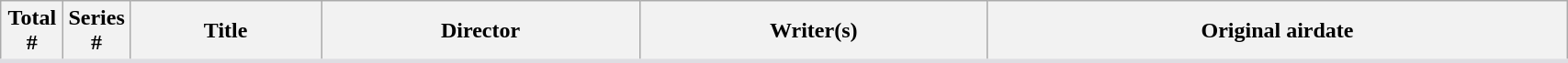<table class="wikitable plainrowheaders" style="background: White; border-bottom: 3px solid #dedde2; width:90%">
<tr>
<th style="width:4%;">Total<br>#</th>
<th style="width:4%;">Series<br>#</th>
<th>Title</th>
<th>Director</th>
<th>Writer(s)</th>
<th>Original airdate<br>



</th>
</tr>
</table>
